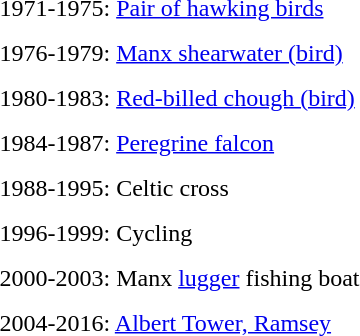<table cellspacing="10px">
<tr valign="top">
<td>1971-1975: <a href='#'>Pair of hawking birds</a><br></td>
</tr>
<tr valign="top">
<td>1976-1979: <a href='#'>Manx shearwater (bird)</a><br></td>
</tr>
<tr valign="top">
<td>1980-1983: <a href='#'>Red-billed chough (bird)</a><br></td>
</tr>
<tr valign="top">
<td>1984-1987: <a href='#'>Peregrine falcon</a><br></td>
</tr>
<tr valign="top">
<td>1988-1995: Celtic cross<br></td>
</tr>
<tr valign="top">
<td>1996-1999: Cycling<br></td>
</tr>
<tr valign="top">
<td>2000-2003: Manx <a href='#'>lugger</a> fishing boat<br></td>
</tr>
<tr valign="top">
<td>2004-2016: <a href='#'>Albert Tower, Ramsey</a><br></td>
</tr>
</table>
